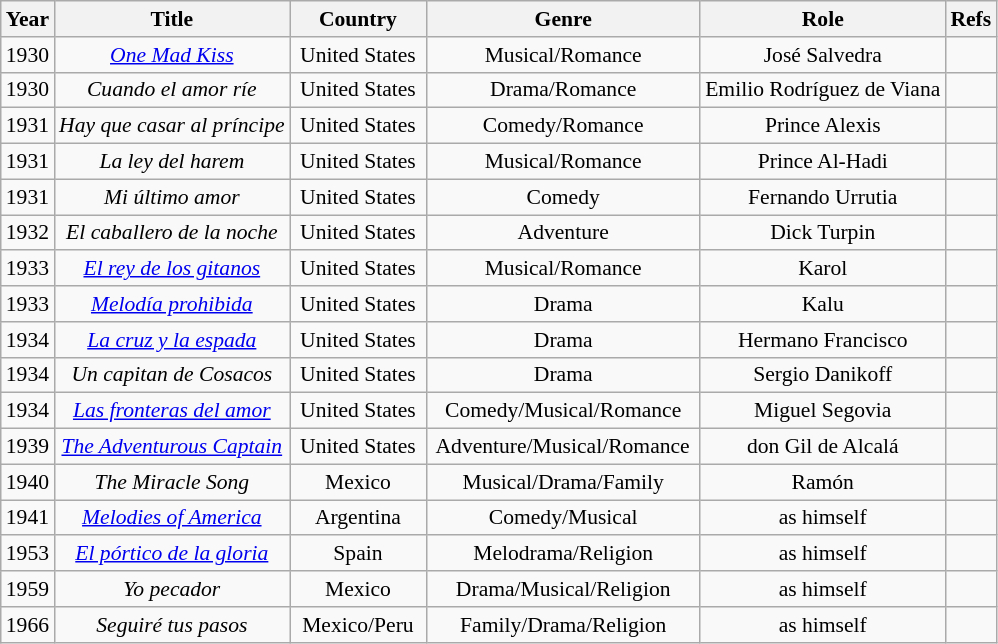<table class="wikitable" style="font-size:90%;">
<tr>
<th>Year</th>
<th>Title</th>
<th>Country</th>
<th>Genre</th>
<th>Role</th>
<th>Refs</th>
</tr>
<tr align=center>
<td>1930</td>
<td><em><a href='#'>One Mad Kiss</a></em></td>
<td>United States</td>
<td>Musical/Romance</td>
<td>José Salvedra</td>
<td></td>
</tr>
<tr align=center>
<td>1930</td>
<td><em>Cuando el amor ríe</em></td>
<td>United States</td>
<td>Drama/Romance</td>
<td>Emilio Rodríguez de Viana</td>
<td></td>
</tr>
<tr align=center>
<td>1931</td>
<td><em>Hay que casar al príncipe</em></td>
<td>United States</td>
<td>Comedy/Romance</td>
<td>Prince Alexis</td>
<td></td>
</tr>
<tr align=center>
<td>1931</td>
<td><em>La ley del harem</em></td>
<td>United States</td>
<td>Musical/Romance</td>
<td>Prince Al-Hadi</td>
<td></td>
</tr>
<tr align=center>
<td>1931</td>
<td><em>Mi último amor</em></td>
<td>United States</td>
<td>Comedy</td>
<td>Fernando Urrutia</td>
<td></td>
</tr>
<tr align=center>
<td>1932</td>
<td><em>El caballero de la noche</em></td>
<td>United States</td>
<td>Adventure</td>
<td>Dick Turpin</td>
<td></td>
</tr>
<tr align=center>
<td>1933</td>
<td><em><a href='#'>El rey de los gitanos</a></em></td>
<td>United States</td>
<td>Musical/Romance</td>
<td>Karol</td>
<td></td>
</tr>
<tr align=center>
<td>1933</td>
<td><em><a href='#'>Melodía prohibida</a></em></td>
<td>United States</td>
<td>Drama</td>
<td>Kalu</td>
<td></td>
</tr>
<tr align=center>
<td>1934</td>
<td><em><a href='#'>La cruz y la espada</a></em></td>
<td>United States</td>
<td>Drama</td>
<td>Hermano Francisco</td>
<td></td>
</tr>
<tr align=center>
<td>1934</td>
<td><em>	Un capitan de Cosacos</em></td>
<td> United States </td>
<td>Drama</td>
<td>Sergio Danikoff</td>
<td></td>
</tr>
<tr align=center>
<td>1934</td>
<td><em><a href='#'>Las fronteras del amor</a></em></td>
<td>United States</td>
<td>Comedy/Musical/Romance</td>
<td>Miguel Segovia</td>
<td></td>
</tr>
<tr align=center>
<td>1939</td>
<td><em><a href='#'>The Adventurous Captain</a></em></td>
<td>United States</td>
<td> Adventure/Musical/Romance </td>
<td>don Gil de Alcalá</td>
<td></td>
</tr>
<tr align=center>
<td>1940</td>
<td><em>The Miracle Song</em></td>
<td>Mexico</td>
<td>Musical/Drama/Family</td>
<td>Ramón</td>
<td></td>
</tr>
<tr align=center>
<td>1941</td>
<td><em><a href='#'>Melodies of America</a></em></td>
<td>Argentina</td>
<td>Comedy/Musical</td>
<td>as himself</td>
<td></td>
</tr>
<tr align=center>
<td>1953</td>
<td><em><a href='#'>El pórtico de la gloria</a></em></td>
<td>Spain</td>
<td>Melodrama/Religion</td>
<td>as himself</td>
<td></td>
</tr>
<tr align=center>
<td>1959</td>
<td><em>Yo pecador</em></td>
<td>Mexico</td>
<td>Drama/Musical/Religion</td>
<td>as himself</td>
<td></td>
</tr>
<tr align=center>
<td>1966</td>
<td><em>Seguiré tus pasos</em></td>
<td>Mexico/Peru</td>
<td>Family/Drama/Religion</td>
<td>as himself</td>
<td></td>
</tr>
</table>
